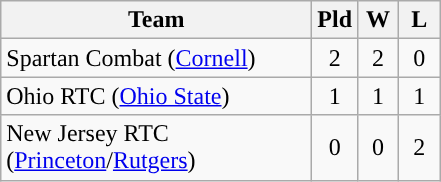<table class="wikitable" style="text-align:center">
<tr>
<th style="width:200px;">Team</th>
<th width="20">Pld</th>
<th width="20">W</th>
<th width="20">L</th>
</tr>
<tr style="background:">
<td align=left>Spartan Combat (<a href='#'>Cornell</a>)</td>
<td>2</td>
<td>2</td>
<td>0</td>
</tr>
<tr style="background:">
<td align=left>Ohio RTC (<a href='#'>Ohio State</a>)</td>
<td>1</td>
<td>1</td>
<td>1</td>
</tr>
<tr style="background:">
<td align=left>New Jersey RTC (<a href='#'>Princeton</a>/<a href='#'>Rutgers</a>)</td>
<td>0</td>
<td>0</td>
<td>2</td>
</tr>
</table>
